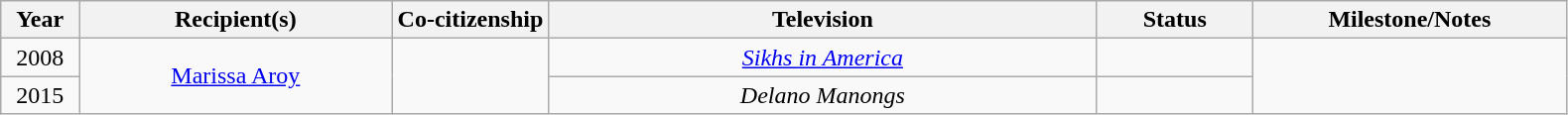<table class="wikitable" style="text-align: center">
<tr style="background:#ebf5ff;">
<th width="5%">Year</th>
<th width="20%">Recipient(s)</th>
<th width="10%">Co-citizenship</th>
<th width="35%">Television</th>
<th width="10%">Status</th>
<th width="20%">Milestone/Notes</th>
</tr>
<tr>
<td>2008</td>
<td rowspan="2"><a href='#'>Marissa Aroy</a></td>
<td rowspan="2"></td>
<td><em><a href='#'>Sikhs in America</a></em></td>
<td></td>
<td rowspan="2"></td>
</tr>
<tr>
<td>2015</td>
<td><em>Delano Manongs</em></td>
<td></td>
</tr>
</table>
